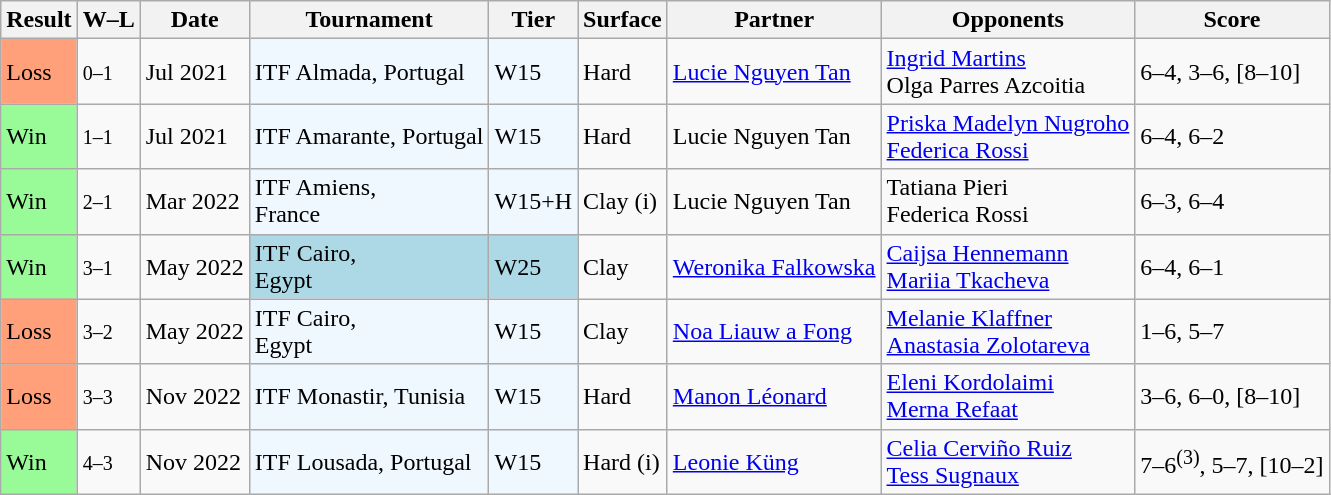<table class="sortable wikitable">
<tr>
<th>Result</th>
<th class="unsortable">W–L</th>
<th>Date</th>
<th>Tournament</th>
<th>Tier</th>
<th>Surface</th>
<th>Partner</th>
<th>Opponents</th>
<th class="unsortable">Score</th>
</tr>
<tr>
<td bgcolor="ffa07a">Loss</td>
<td><small>0–1</small></td>
<td>Jul 2021</td>
<td style="background:#f0f8ff;">ITF Almada, Portugal</td>
<td style="background:#f0f8ff;">W15</td>
<td>Hard</td>
<td> <a href='#'>Lucie Nguyen Tan</a></td>
<td> <a href='#'>Ingrid Martins</a> <br>  Olga Parres Azcoitia</td>
<td>6–4, 3–6, [8–10]</td>
</tr>
<tr>
<td bgcolor="#98fb98">Win</td>
<td><small>1–1</small></td>
<td>Jul 2021</td>
<td style="background:#f0f8ff;">ITF Amarante, Portugal</td>
<td style="background:#f0f8ff;">W15</td>
<td>Hard</td>
<td> Lucie Nguyen Tan</td>
<td> <a href='#'>Priska Madelyn Nugroho</a> <br>  <a href='#'>Federica Rossi</a></td>
<td>6–4, 6–2</td>
</tr>
<tr>
<td bgcolor="#98fb98">Win</td>
<td><small>2–1</small></td>
<td>Mar 2022</td>
<td style="background:#f0f8ff;">ITF Amiens, <br>France</td>
<td style="background:#f0f8ff;">W15+H</td>
<td>Clay (i)</td>
<td> Lucie Nguyen Tan</td>
<td> Tatiana Pieri <br>  Federica Rossi</td>
<td>6–3, 6–4</td>
</tr>
<tr>
<td bgcolor="#98fb98">Win</td>
<td><small>3–1</small></td>
<td>May 2022</td>
<td style="background:lightblue">ITF Cairo, <br>Egypt</td>
<td style="background:lightblue">W25</td>
<td>Clay</td>
<td> <a href='#'>Weronika Falkowska</a></td>
<td> <a href='#'>Caijsa Hennemann</a> <br>  <a href='#'>Mariia Tkacheva</a></td>
<td>6–4, 6–1</td>
</tr>
<tr>
<td bgcolor="ffa07a">Loss</td>
<td><small>3–2</small></td>
<td>May 2022</td>
<td style="background:#f0f8ff;">ITF Cairo, <br>Egypt</td>
<td style="background:#f0f8ff;">W15</td>
<td>Clay</td>
<td> <a href='#'>Noa Liauw a Fong</a></td>
<td> <a href='#'>Melanie Klaffner</a> <br>  <a href='#'>Anastasia Zolotareva</a></td>
<td>1–6, 5–7</td>
</tr>
<tr>
<td bgcolor="ffa07a">Loss</td>
<td><small>3–3</small></td>
<td>Nov 2022</td>
<td style="background:#f0f8ff;">ITF Monastir, Tunisia</td>
<td style="background:#f0f8ff;">W15</td>
<td>Hard</td>
<td> <a href='#'>Manon Léonard</a></td>
<td> <a href='#'>Eleni Kordolaimi</a> <br>  <a href='#'>Merna Refaat</a></td>
<td>3–6, 6–0, [8–10]</td>
</tr>
<tr>
<td bgcolor="#98fb98">Win</td>
<td><small>4–3</small></td>
<td>Nov 2022</td>
<td style="background:#f0f8ff;">ITF Lousada, Portugal</td>
<td style="background:#f0f8ff;">W15</td>
<td>Hard (i)</td>
<td> <a href='#'>Leonie Küng</a></td>
<td> <a href='#'>Celia Cerviño Ruiz</a> <br>  <a href='#'>Tess Sugnaux</a></td>
<td>7–6<sup>(3)</sup>, 5–7, [10–2]</td>
</tr>
</table>
